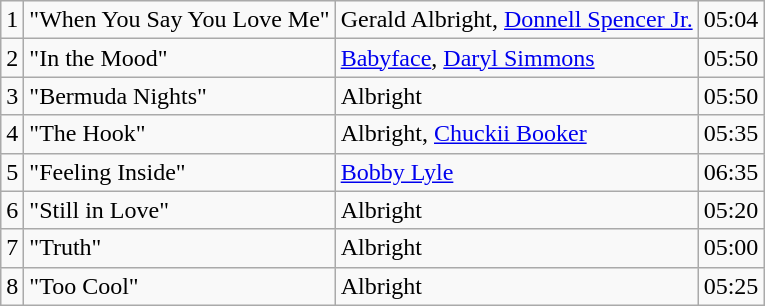<table class="wikitable">
<tr>
<td>1</td>
<td>"When You Say You Love Me"</td>
<td>Gerald Albright, <a href='#'>Donnell Spencer Jr.</a></td>
<td>05:04</td>
</tr>
<tr>
<td>2</td>
<td>"In the Mood"</td>
<td><a href='#'>Babyface</a>, <a href='#'>Daryl Simmons</a></td>
<td>05:50</td>
</tr>
<tr>
<td>3</td>
<td>"Bermuda Nights"</td>
<td>Albright</td>
<td>05:50</td>
</tr>
<tr>
<td>4</td>
<td>"The Hook"</td>
<td>Albright, <a href='#'>Chuckii Booker</a></td>
<td>05:35</td>
</tr>
<tr>
<td>5</td>
<td>"Feeling Inside"</td>
<td><a href='#'>Bobby Lyle</a></td>
<td>06:35</td>
</tr>
<tr>
<td>6</td>
<td>"Still in Love"</td>
<td>Albright</td>
<td>05:20</td>
</tr>
<tr>
<td>7</td>
<td>"Truth"</td>
<td>Albright</td>
<td>05:00</td>
</tr>
<tr>
<td>8</td>
<td>"Too Cool"</td>
<td>Albright</td>
<td>05:25</td>
</tr>
</table>
